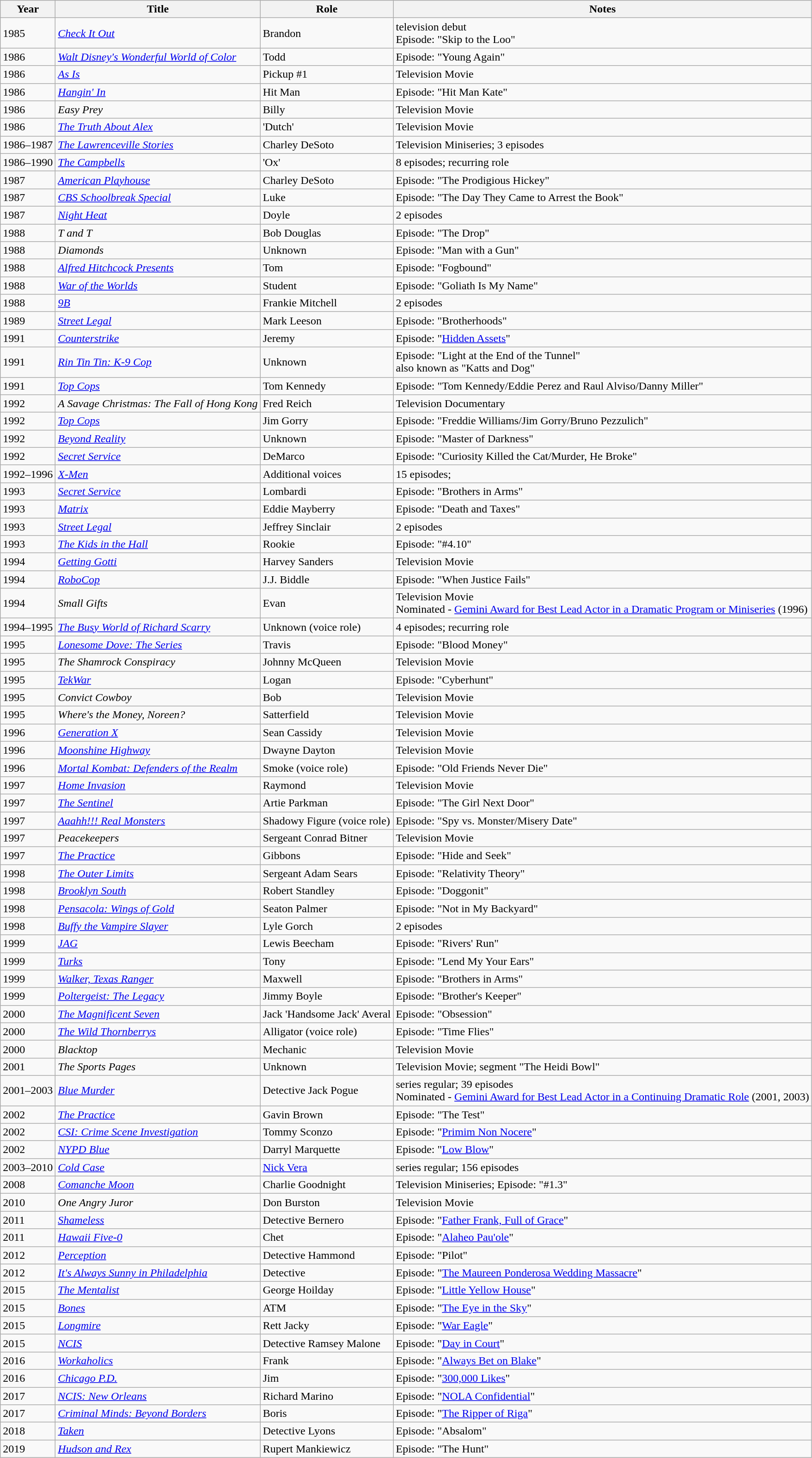<table class="wikitable sortable">
<tr>
<th>Year</th>
<th>Title</th>
<th>Role</th>
<th>Notes</th>
</tr>
<tr>
<td>1985</td>
<td><em><a href='#'>Check It Out</a></em></td>
<td>Brandon</td>
<td>television debut<br>Episode: "Skip to the Loo"</td>
</tr>
<tr>
<td>1986</td>
<td><em><a href='#'>Walt Disney's Wonderful World of Color</a></em></td>
<td>Todd</td>
<td>Episode: "Young Again"</td>
</tr>
<tr>
<td>1986</td>
<td><em><a href='#'>As Is</a></em></td>
<td>Pickup #1</td>
<td>Television Movie</td>
</tr>
<tr>
<td>1986</td>
<td><em><a href='#'>Hangin' In</a></em></td>
<td>Hit Man</td>
<td>Episode: "Hit Man Kate"</td>
</tr>
<tr>
<td>1986</td>
<td><em>Easy Prey</em></td>
<td>Billy</td>
<td>Television Movie</td>
</tr>
<tr>
<td>1986</td>
<td data-sort-value="Truth About Alex, The"><em><a href='#'>The Truth About Alex</a></em></td>
<td>'Dutch'</td>
<td>Television Movie</td>
</tr>
<tr>
<td>1986–1987</td>
<td data-sort-value="Lawrenceville Stories, The"><em><a href='#'>The Lawrenceville Stories</a></em></td>
<td>Charley DeSoto</td>
<td>Television Miniseries; 3 episodes</td>
</tr>
<tr>
<td>1986–1990</td>
<td data-sort-value="Campbells, The"><em><a href='#'>The Campbells</a></em></td>
<td>'Ox'</td>
<td>8 episodes; recurring role</td>
</tr>
<tr>
<td>1987</td>
<td><em><a href='#'>American Playhouse</a></em></td>
<td>Charley DeSoto</td>
<td>Episode: "The Prodigious Hickey"</td>
</tr>
<tr>
<td>1987</td>
<td><em><a href='#'>CBS Schoolbreak Special</a></em></td>
<td>Luke</td>
<td>Episode: "The Day They Came to Arrest the Book"</td>
</tr>
<tr>
<td>1987</td>
<td><em><a href='#'>Night Heat</a></em></td>
<td>Doyle</td>
<td>2 episodes</td>
</tr>
<tr>
<td>1988</td>
<td><em>T and T</em></td>
<td>Bob Douglas</td>
<td>Episode: "The Drop"</td>
</tr>
<tr>
<td>1988</td>
<td><em>Diamonds</em></td>
<td>Unknown</td>
<td>Episode: "Man with a Gun"</td>
</tr>
<tr>
<td>1988</td>
<td><em><a href='#'>Alfred Hitchcock Presents</a></em></td>
<td>Tom</td>
<td>Episode: "Fogbound"</td>
</tr>
<tr>
<td>1988</td>
<td><em><a href='#'>War of the Worlds</a></em></td>
<td>Student</td>
<td>Episode: "Goliath Is My Name"</td>
</tr>
<tr>
<td>1988</td>
<td><em><a href='#'>9B</a></em></td>
<td>Frankie Mitchell</td>
<td>2 episodes</td>
</tr>
<tr>
<td>1989</td>
<td><em><a href='#'>Street Legal</a></em></td>
<td>Mark Leeson</td>
<td>Episode: "Brotherhoods"</td>
</tr>
<tr>
<td>1991</td>
<td><em><a href='#'>Counterstrike</a></em></td>
<td>Jeremy</td>
<td>Episode: "<a href='#'>Hidden Assets</a>"</td>
</tr>
<tr>
<td>1991</td>
<td><em><a href='#'>Rin Tin Tin: K-9 Cop</a></em></td>
<td>Unknown</td>
<td>Episode: "Light at the End of the Tunnel"<br>also known as "Katts and Dog"</td>
</tr>
<tr>
<td>1991</td>
<td><em><a href='#'>Top Cops</a></em></td>
<td>Tom Kennedy</td>
<td>Episode: "Tom Kennedy/Eddie Perez and Raul Alviso/Danny Miller"</td>
</tr>
<tr>
<td>1992</td>
<td data-sort-value="Savage Christmas: The Fall of Hong Kong, A"><em>A Savage Christmas: The Fall of Hong Kong</em></td>
<td>Fred Reich</td>
<td>Television Documentary</td>
</tr>
<tr>
<td>1992</td>
<td><em><a href='#'>Top Cops</a></em></td>
<td>Jim Gorry</td>
<td>Episode: "Freddie Williams/Jim Gorry/Bruno Pezzulich"</td>
</tr>
<tr>
<td>1992</td>
<td><em><a href='#'>Beyond Reality</a></em></td>
<td>Unknown</td>
<td>Episode: "Master of Darkness"</td>
</tr>
<tr>
<td>1992</td>
<td><em><a href='#'>Secret Service</a></em></td>
<td>DeMarco</td>
<td>Episode: "Curiosity Killed the Cat/Murder, He Broke"</td>
</tr>
<tr>
<td>1992–1996</td>
<td><em><a href='#'>X-Men</a></em></td>
<td>Additional voices</td>
<td>15 episodes;</td>
</tr>
<tr>
<td>1993</td>
<td><em><a href='#'>Secret Service</a></em></td>
<td>Lombardi</td>
<td>Episode: "Brothers in Arms"</td>
</tr>
<tr>
<td>1993</td>
<td><em><a href='#'>Matrix</a></em></td>
<td>Eddie Mayberry</td>
<td>Episode: "Death and Taxes"</td>
</tr>
<tr>
<td>1993</td>
<td><em><a href='#'>Street Legal</a></em></td>
<td>Jeffrey Sinclair</td>
<td>2 episodes</td>
</tr>
<tr>
<td>1993</td>
<td data-sort-value="Kids in the Hall, The"><em><a href='#'>The Kids in the Hall</a></em></td>
<td>Rookie</td>
<td>Episode: "#4.10"</td>
</tr>
<tr>
<td>1994</td>
<td><em><a href='#'>Getting Gotti</a></em></td>
<td>Harvey Sanders</td>
<td>Television Movie</td>
</tr>
<tr>
<td>1994</td>
<td><em><a href='#'>RoboCop</a></em></td>
<td>J.J. Biddle</td>
<td>Episode: "When Justice Fails"</td>
</tr>
<tr>
<td>1994</td>
<td><em>Small Gifts</em></td>
<td>Evan</td>
<td>Television Movie<br>Nominated - <a href='#'>Gemini Award for Best Lead Actor in a Dramatic Program or Miniseries</a> (1996)</td>
</tr>
<tr>
<td>1994–1995</td>
<td data-sort-value="Busy World of Richard Scarry, The"><em><a href='#'>The Busy World of Richard Scarry</a></em></td>
<td>Unknown (voice role)</td>
<td>4 episodes; recurring role</td>
</tr>
<tr>
<td>1995</td>
<td><em><a href='#'>Lonesome Dove: The Series</a></em></td>
<td>Travis</td>
<td>Episode: "Blood Money"</td>
</tr>
<tr>
<td>1995</td>
<td data-sort-value="Shamrock Conspiracy, The"><em>The Shamrock Conspiracy</em></td>
<td>Johnny McQueen</td>
<td>Television Movie</td>
</tr>
<tr>
<td>1995</td>
<td><em><a href='#'>TekWar</a></em></td>
<td>Logan</td>
<td>Episode: "Cyberhunt"</td>
</tr>
<tr>
<td>1995</td>
<td><em>Convict Cowboy</em></td>
<td>Bob</td>
<td>Television Movie</td>
</tr>
<tr>
<td>1995</td>
<td><em>Where's the Money, Noreen?</em></td>
<td>Satterfield</td>
<td>Television Movie</td>
</tr>
<tr>
<td>1996</td>
<td><em><a href='#'>Generation X</a></em></td>
<td>Sean Cassidy</td>
<td>Television Movie</td>
</tr>
<tr>
<td>1996</td>
<td><em><a href='#'>Moonshine Highway</a></em></td>
<td>Dwayne Dayton</td>
<td>Television Movie</td>
</tr>
<tr>
<td>1996</td>
<td><em><a href='#'>Mortal Kombat: Defenders of the Realm</a></em></td>
<td>Smoke (voice role)</td>
<td>Episode: "Old Friends Never Die"</td>
</tr>
<tr>
<td>1997</td>
<td><em><a href='#'>Home Invasion</a></em></td>
<td>Raymond</td>
<td>Television Movie</td>
</tr>
<tr>
<td>1997</td>
<td data-sort-value="Sentinel, The"><em><a href='#'>The Sentinel</a></em></td>
<td>Artie Parkman</td>
<td>Episode: "The Girl Next Door"</td>
</tr>
<tr>
<td>1997</td>
<td><em><a href='#'>Aaahh!!! Real Monsters</a></em></td>
<td>Shadowy Figure (voice role)</td>
<td>Episode: "Spy vs. Monster/Misery Date"</td>
</tr>
<tr>
<td>1997</td>
<td><em>Peacekeepers</em></td>
<td>Sergeant Conrad Bitner</td>
<td>Television Movie</td>
</tr>
<tr>
<td>1997</td>
<td data-sort-value="Practice, The"><em><a href='#'>The Practice</a></em></td>
<td>Gibbons</td>
<td>Episode: "Hide and Seek"</td>
</tr>
<tr>
<td>1998</td>
<td data-sort-value="Outer Limits, The"><em><a href='#'>The Outer Limits</a></em></td>
<td>Sergeant Adam Sears</td>
<td>Episode: "Relativity Theory"</td>
</tr>
<tr>
<td>1998</td>
<td><em><a href='#'>Brooklyn South</a></em></td>
<td>Robert Standley</td>
<td>Episode: "Doggonit"</td>
</tr>
<tr>
<td>1998</td>
<td><em><a href='#'>Pensacola: Wings of Gold</a></em></td>
<td>Seaton Palmer</td>
<td>Episode: "Not in My Backyard"</td>
</tr>
<tr>
<td>1998</td>
<td><em><a href='#'>Buffy the Vampire Slayer</a></em></td>
<td>Lyle Gorch</td>
<td>2 episodes</td>
</tr>
<tr>
<td>1999</td>
<td><em><a href='#'>JAG</a></em></td>
<td>Lewis Beecham</td>
<td>Episode: "Rivers' Run"</td>
</tr>
<tr>
<td>1999</td>
<td><em><a href='#'>Turks</a></em></td>
<td>Tony</td>
<td>Episode: "Lend My Your Ears"</td>
</tr>
<tr>
<td>1999</td>
<td><em><a href='#'>Walker, Texas Ranger</a></em></td>
<td>Maxwell</td>
<td>Episode: "Brothers in Arms"</td>
</tr>
<tr>
<td>1999</td>
<td><em><a href='#'>Poltergeist: The Legacy</a></em></td>
<td>Jimmy Boyle</td>
<td>Episode: "Brother's Keeper"</td>
</tr>
<tr>
<td>2000</td>
<td data-sort-value="Magnificent Seven, The"><em><a href='#'>The Magnificent Seven</a></em></td>
<td>Jack 'Handsome Jack' Averal</td>
<td>Episode: "Obsession"</td>
</tr>
<tr>
<td>2000</td>
<td data-sort-value="Wild Thornberrys, The"><em><a href='#'>The Wild Thornberrys</a></em></td>
<td>Alligator (voice role)</td>
<td>Episode: "Time Flies"</td>
</tr>
<tr>
<td>2000</td>
<td><em>Blacktop</em></td>
<td>Mechanic</td>
<td>Television Movie</td>
</tr>
<tr>
<td>2001</td>
<td data-sort-value="Sports Pages, The"><em>The Sports Pages</em></td>
<td>Unknown</td>
<td>Television Movie; segment "The Heidi Bowl"</td>
</tr>
<tr>
<td>2001–2003</td>
<td><em><a href='#'>Blue Murder</a></em></td>
<td>Detective Jack Pogue</td>
<td>series regular; 39 episodes<br>Nominated - <a href='#'>Gemini Award for Best Lead Actor in a Continuing Dramatic Role</a> (2001, 2003)</td>
</tr>
<tr>
<td>2002</td>
<td data-sort-value="Practice, The"><em><a href='#'>The Practice</a></em></td>
<td>Gavin Brown</td>
<td>Episode: "The Test"</td>
</tr>
<tr>
<td>2002</td>
<td><em><a href='#'>CSI: Crime Scene Investigation</a></em></td>
<td>Tommy Sconzo</td>
<td>Episode: "<a href='#'>Primim Non Nocere</a>"</td>
</tr>
<tr>
<td>2002</td>
<td><em><a href='#'>NYPD Blue</a></em></td>
<td>Darryl Marquette</td>
<td>Episode: "<a href='#'>Low Blow</a>"</td>
</tr>
<tr>
<td>2003–2010</td>
<td><em><a href='#'>Cold Case</a></em></td>
<td><a href='#'>Nick Vera</a></td>
<td>series regular; 156 episodes</td>
</tr>
<tr>
<td>2008</td>
<td><em><a href='#'>Comanche Moon</a></em></td>
<td>Charlie Goodnight</td>
<td>Television Miniseries; Episode: "#1.3"</td>
</tr>
<tr>
<td>2010</td>
<td><em>One Angry Juror</em></td>
<td>Don Burston</td>
<td>Television Movie</td>
</tr>
<tr>
<td>2011</td>
<td><em><a href='#'>Shameless</a></em></td>
<td>Detective Bernero</td>
<td>Episode: "<a href='#'>Father Frank, Full of Grace</a>"</td>
</tr>
<tr>
<td>2011</td>
<td><em><a href='#'>Hawaii Five-0</a></em></td>
<td>Chet</td>
<td>Episode: "<a href='#'>Alaheo Pau'ole</a>"</td>
</tr>
<tr>
<td>2012</td>
<td><em><a href='#'>Perception</a></em></td>
<td>Detective Hammond</td>
<td>Episode: "Pilot"</td>
</tr>
<tr>
<td>2012</td>
<td><em><a href='#'>It's Always Sunny in Philadelphia</a></em></td>
<td>Detective</td>
<td>Episode: "<a href='#'>The Maureen Ponderosa Wedding Massacre</a>"</td>
</tr>
<tr>
<td>2015</td>
<td data-sort-value="Mentalist, The"><em><a href='#'>The Mentalist</a></em></td>
<td>George Hoilday</td>
<td>Episode: "<a href='#'>Little Yellow House</a>"</td>
</tr>
<tr>
<td>2015</td>
<td><em><a href='#'>Bones</a></em></td>
<td>ATM</td>
<td>Episode: "<a href='#'>The Eye in the Sky</a>"</td>
</tr>
<tr>
<td>2015</td>
<td><em><a href='#'>Longmire</a></em></td>
<td>Rett Jacky</td>
<td>Episode: "<a href='#'>War Eagle</a>"</td>
</tr>
<tr>
<td>2015</td>
<td><em><a href='#'>NCIS</a></em></td>
<td>Detective Ramsey Malone</td>
<td>Episode: "<a href='#'>Day in Court</a>"</td>
</tr>
<tr>
<td>2016</td>
<td><em><a href='#'>Workaholics</a></em></td>
<td>Frank</td>
<td>Episode: "<a href='#'>Always Bet on Blake</a>"</td>
</tr>
<tr>
<td>2016</td>
<td><em><a href='#'>Chicago P.D.</a></em></td>
<td>Jim</td>
<td>Episode: "<a href='#'>300,000 Likes</a>"</td>
</tr>
<tr>
<td>2017</td>
<td><em><a href='#'>NCIS: New Orleans</a></em></td>
<td>Richard Marino</td>
<td>Episode: "<a href='#'>NOLA Confidential</a>"</td>
</tr>
<tr>
<td>2017</td>
<td><em><a href='#'>Criminal Minds: Beyond Borders</a></em></td>
<td>Boris</td>
<td>Episode: "<a href='#'>The Ripper of Riga</a>"</td>
</tr>
<tr>
<td>2018</td>
<td><em><a href='#'>Taken</a></em></td>
<td>Detective Lyons</td>
<td>Episode: "Absalom"</td>
</tr>
<tr>
<td>2019</td>
<td><em><a href='#'>Hudson and Rex</a></em></td>
<td>Rupert Mankiewicz</td>
<td>Episode: "The Hunt"</td>
</tr>
</table>
